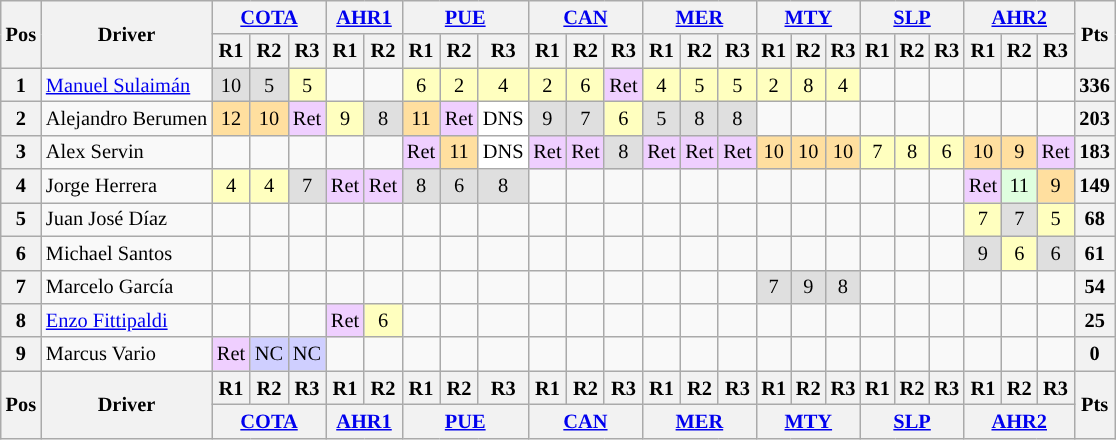<table class="wikitable" style="font-size: 85%; text-align:center">
<tr>
<th rowspan=2>Pos</th>
<th rowspan=2>Driver</th>
<th colspan=3><a href='#'>COTA</a><br></th>
<th colspan=2><a href='#'>AHR1</a><br></th>
<th colspan=3><a href='#'>PUE</a><br></th>
<th colspan=3><a href='#'>CAN</a><br></th>
<th colspan=3><a href='#'>MER</a><br></th>
<th colspan=3><a href='#'>MTY</a><br></th>
<th colspan=3><a href='#'>SLP</a><br></th>
<th colspan=3><a href='#'>AHR2</a><br></th>
<th rowspan=2>Pts</th>
</tr>
<tr>
<th>R1</th>
<th>R2</th>
<th>R3</th>
<th>R1</th>
<th>R2</th>
<th>R1</th>
<th>R2</th>
<th>R3</th>
<th>R1</th>
<th>R2</th>
<th>R3</th>
<th>R1</th>
<th>R2</th>
<th>R3</th>
<th>R1</th>
<th>R2</th>
<th>R3</th>
<th>R1</th>
<th>R2</th>
<th>R3</th>
<th>R1</th>
<th>R2</th>
<th>R3</th>
</tr>
<tr>
<th>1</th>
<td style="text-align:left"> <a href='#'>Manuel Sulaimán</a></td>
<td style="background:#dfdfdf">10</td>
<td style="background:#dfdfdf">5</td>
<td style="background:#ffffbf">5</td>
<td></td>
<td></td>
<td style="background:#ffffbf">6</td>
<td style="background:#ffffbf">2</td>
<td style="background:#ffffbf">4</td>
<td style="background:#ffffbf">2</td>
<td style="background:#ffffbf">6</td>
<td style="background:#efcfff">Ret</td>
<td style="background:#ffffbf">4</td>
<td style="background:#ffffbf">5</td>
<td style="background:#ffffbf">5</td>
<td style="background:#ffffbf">2</td>
<td style="background:#ffffbf">8</td>
<td style="background:#ffffbf">4</td>
<td></td>
<td></td>
<td></td>
<td></td>
<td></td>
<td></td>
<th>336</th>
</tr>
<tr>
<th>2</th>
<td style="text-align:left"> Alejandro Berumen</td>
<td style="background:#ffdf9f">12</td>
<td style="background:#ffdf9f">10</td>
<td style="background:#efcfff">Ret</td>
<td style="background:#ffffbf">9</td>
<td style="background:#dfdfdf">8</td>
<td style="background:#ffdf9f">11</td>
<td style="background:#efcfff">Ret</td>
<td style="background:#ffffff">DNS</td>
<td style="background:#dfdfdf">9</td>
<td style="background:#dfdfdf">7</td>
<td style="background:#ffffbf">6</td>
<td style="background:#dfdfdf">5</td>
<td style="background:#dfdfdf">8</td>
<td style="background:#dfdfdf">8</td>
<td></td>
<td></td>
<td></td>
<td></td>
<td></td>
<td></td>
<td></td>
<td></td>
<td></td>
<th>203</th>
</tr>
<tr>
<th>3</th>
<td style="text-align:left"> Alex Servin</td>
<td></td>
<td></td>
<td></td>
<td></td>
<td></td>
<td style="background:#efcfff">Ret</td>
<td style="background:#ffdf9f">11</td>
<td style="background:#ffffff">DNS</td>
<td style="background:#efcfff">Ret</td>
<td style="background:#efcfff">Ret</td>
<td style="background:#dfdfdf">8</td>
<td style="background:#efcfff">Ret</td>
<td style="background:#efcfff">Ret</td>
<td style="background:#efcfff">Ret</td>
<td style="background:#ffdf9f">10</td>
<td style="background:#ffdf9f">10</td>
<td style="background:#ffdf9f">10</td>
<td style="background:#ffffbf">7</td>
<td style="background:#ffffbf">8</td>
<td style="background:#ffffbf">6</td>
<td style="background:#ffdf9f">10</td>
<td style="background:#ffdf9f">9</td>
<td style="background:#efcfff">Ret</td>
<th>183</th>
</tr>
<tr>
<th>4</th>
<td style="text-align:left"> Jorge Herrera</td>
<td style="background:#ffffbf">4</td>
<td style="background:#ffffbf">4</td>
<td style="background:#dfdfdf">7</td>
<td style="background:#efcfff">Ret</td>
<td style="background:#efcfff">Ret</td>
<td style="background:#dfdfdf">8</td>
<td style="background:#dfdfdf">6</td>
<td style="background:#dfdfdf">8</td>
<td></td>
<td></td>
<td></td>
<td></td>
<td></td>
<td></td>
<td></td>
<td></td>
<td></td>
<td></td>
<td></td>
<td></td>
<td style="background:#efcfff">Ret</td>
<td style="background:#dfffdf;">11</td>
<td style="background:#ffdf9f">9</td>
<th>149</th>
</tr>
<tr>
<th>5</th>
<td style="text-align:left"> Juan José Díaz</td>
<td></td>
<td></td>
<td></td>
<td></td>
<td></td>
<td></td>
<td></td>
<td></td>
<td></td>
<td></td>
<td></td>
<td></td>
<td></td>
<td></td>
<td></td>
<td></td>
<td></td>
<td></td>
<td></td>
<td></td>
<td style="background:#ffffbf">7</td>
<td style="background:#dfdfdf">7</td>
<td style="background:#ffffbf">5</td>
<th>68</th>
</tr>
<tr>
<th>6</th>
<td style="text-align:left"> Michael Santos</td>
<td></td>
<td></td>
<td></td>
<td></td>
<td></td>
<td></td>
<td></td>
<td></td>
<td></td>
<td></td>
<td></td>
<td></td>
<td></td>
<td></td>
<td></td>
<td></td>
<td></td>
<td></td>
<td></td>
<td></td>
<td style="background:#dfdfdf">9</td>
<td style="background:#ffffbf">6</td>
<td style="background:#dfdfdf">6</td>
<th>61</th>
</tr>
<tr>
<th>7</th>
<td style="text-align:left"> Marcelo García</td>
<td></td>
<td></td>
<td></td>
<td></td>
<td></td>
<td></td>
<td></td>
<td></td>
<td></td>
<td></td>
<td></td>
<td></td>
<td></td>
<td></td>
<td style="background:#dfdfdf">7</td>
<td style="background:#dfdfdf">9</td>
<td style="background:#dfdfdf">8</td>
<td></td>
<td></td>
<td></td>
<td></td>
<td></td>
<td></td>
<th>54</th>
</tr>
<tr>
<th>8</th>
<td style="text-align:left"> <a href='#'>Enzo Fittipaldi</a></td>
<td></td>
<td></td>
<td></td>
<td style="background:#efcfff">Ret</td>
<td style="background:#ffffbf">6</td>
<td></td>
<td></td>
<td></td>
<td></td>
<td></td>
<td></td>
<td></td>
<td></td>
<td></td>
<td></td>
<td></td>
<td></td>
<td></td>
<td></td>
<td></td>
<td></td>
<td></td>
<td></td>
<th>25</th>
</tr>
<tr>
<th>9</th>
<td style="text-align:left"> Marcus Vario</td>
<td style="background:#efcfff">Ret</td>
<td style="background:#cfcfff">NC</td>
<td style="background:#cfcfff">NC</td>
<td></td>
<td></td>
<td></td>
<td></td>
<td></td>
<td></td>
<td></td>
<td></td>
<td></td>
<td></td>
<td></td>
<td></td>
<td></td>
<td></td>
<td></td>
<td></td>
<td></td>
<td></td>
<td></td>
<td></td>
<th>0</th>
</tr>
<tr>
<th rowspan=2>Pos</th>
<th rowspan=2>Driver</th>
<th>R1</th>
<th>R2</th>
<th>R3</th>
<th>R1</th>
<th>R2</th>
<th>R1</th>
<th>R2</th>
<th>R3</th>
<th>R1</th>
<th>R2</th>
<th>R3</th>
<th>R1</th>
<th>R2</th>
<th>R3</th>
<th>R1</th>
<th>R2</th>
<th>R3</th>
<th>R1</th>
<th>R2</th>
<th>R3</th>
<th>R1</th>
<th>R2</th>
<th>R3</th>
<th rowspan=2>Pts</th>
</tr>
<tr>
<th colspan=3><a href='#'>COTA</a><br></th>
<th colspan=2><a href='#'>AHR1</a><br></th>
<th colspan=3><a href='#'>PUE</a><br></th>
<th colspan=3><a href='#'>CAN</a><br></th>
<th colspan=3><a href='#'>MER</a><br></th>
<th colspan=3><a href='#'>MTY</a><br></th>
<th colspan=3><a href='#'>SLP</a><br></th>
<th colspan=3><a href='#'>AHR2</a><br></th>
</tr>
</table>
